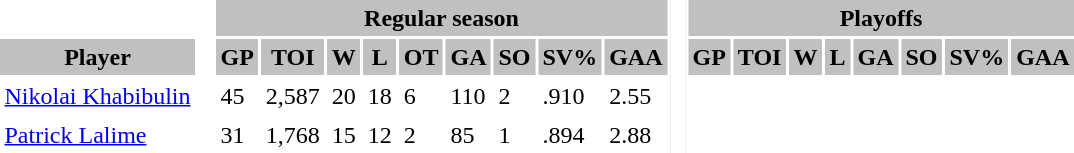<table BORDER="0" CELLPADDING="3" CELLSPACING="2" ID="Table1">
<tr ALIGN="center" bgcolor="#c0c0c0">
<th ALIGN="center" colspan="1" bgcolor="#ffffff"> </th>
<th ALIGN="center" rowspan="99" bgcolor="#ffffff"> </th>
<th ALIGN="center" colspan="9">Regular season</th>
<th ALIGN="center" rowspan="99" bgcolor="#ffffff"> </th>
<th ALIGN="center" colspan="8">Playoffs</th>
</tr>
<tr ALIGN="center" bgcolor="#c0c0c0">
<th ALIGN="center">Player</th>
<th ALIGN="center">GP</th>
<th ALIGN="center">TOI</th>
<th ALIGN="center">W</th>
<th ALIGN="center">L</th>
<th ALIGN="center">OT</th>
<th ALIGN="center">GA</th>
<th ALIGN="center">SO</th>
<th ALIGN="center">SV%</th>
<th ALIGN="center">GAA</th>
<th ALIGN="center">GP</th>
<th ALIGN="center">TOI</th>
<th ALIGN="center">W</th>
<th ALIGN="center">L</th>
<th ALIGN="center">GA</th>
<th ALIGN="center">SO</th>
<th ALIGN="center">SV%</th>
<th ALIGN="center">GAA</th>
</tr>
<tr>
<td><a href='#'>Nikolai Khabibulin</a></td>
<td>45</td>
<td>2,587</td>
<td>20</td>
<td>18</td>
<td>6</td>
<td>110</td>
<td>2</td>
<td>.910</td>
<td>2.55</td>
</tr>
<tr>
<td><a href='#'>Patrick Lalime</a></td>
<td>31</td>
<td>1,768</td>
<td>15</td>
<td>12</td>
<td>2</td>
<td>85</td>
<td>1</td>
<td>.894</td>
<td>2.88</td>
</tr>
</table>
